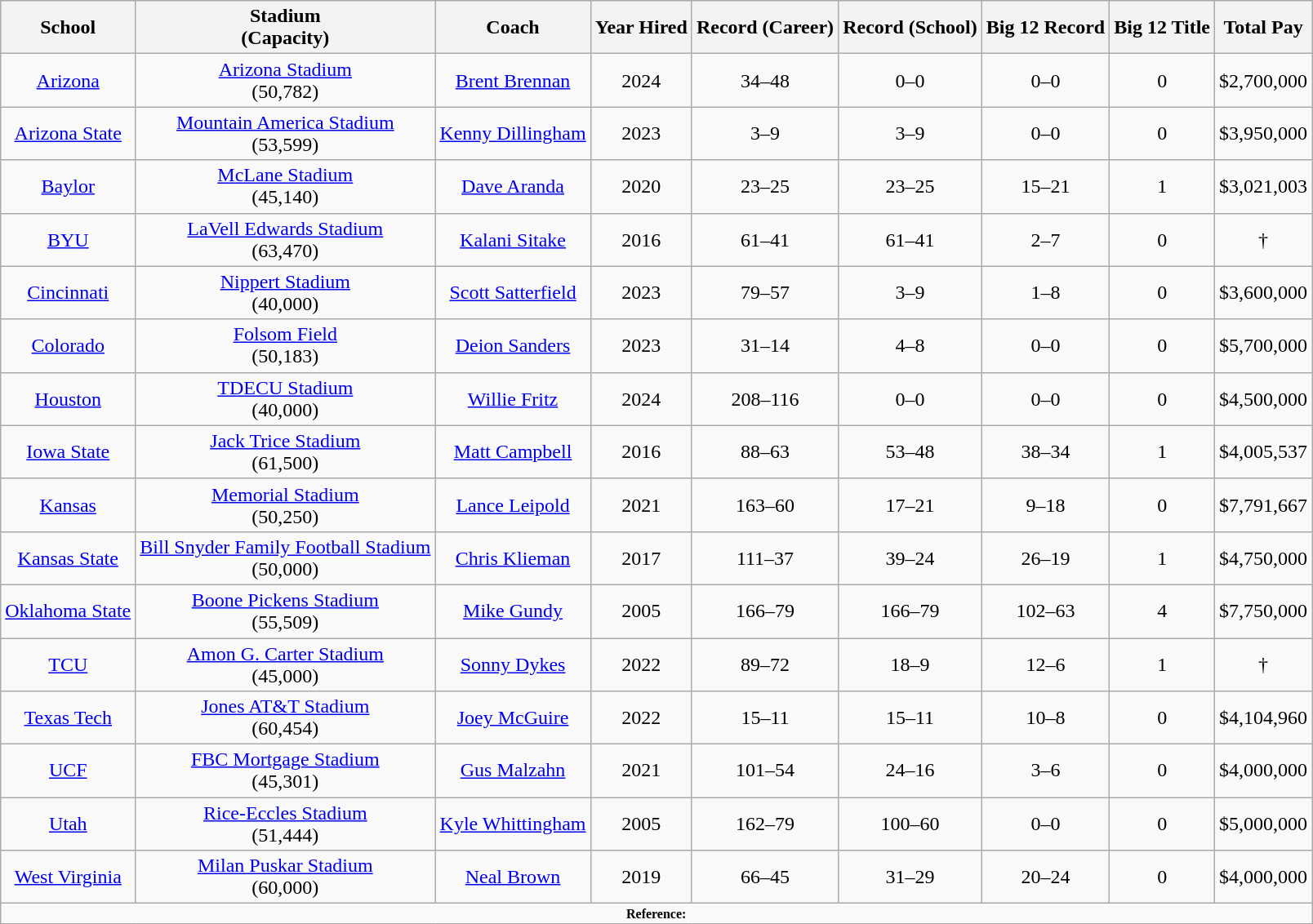<table class="wikitable" style="text-align:center">
<tr>
<th>School</th>
<th>Stadium<br>(Capacity)</th>
<th>Coach</th>
<th>Year Hired</th>
<th>Record (Career)</th>
<th>Record (School)</th>
<th>Big 12 Record</th>
<th>Big 12 Title</th>
<th>Total Pay</th>
</tr>
<tr>
<td><a href='#'>Arizona</a></td>
<td><a href='#'>Arizona Stadium</a><br>(50,782)</td>
<td><a href='#'>Brent Brennan</a></td>
<td>2024</td>
<td>34–48</td>
<td>0–0</td>
<td>0–0</td>
<td>0</td>
<td style="text-align: center;">$2,700,000</td>
</tr>
<tr>
<td><a href='#'>Arizona State</a></td>
<td><a href='#'>Mountain America Stadium</a><br>(53,599)</td>
<td><a href='#'>Kenny Dillingham</a></td>
<td>2023</td>
<td>3–9</td>
<td>3–9</td>
<td>0–0</td>
<td>0</td>
<td style="text-align: center;">$3,950,000</td>
</tr>
<tr>
<td><a href='#'>Baylor</a></td>
<td><a href='#'>McLane Stadium</a><br>(45,140)</td>
<td><a href='#'>Dave Aranda</a></td>
<td>2020</td>
<td>23–25</td>
<td>23–25</td>
<td>15–21</td>
<td>1</td>
<td style="text-align: center;">$3,021,003</td>
</tr>
<tr>
<td><a href='#'>BYU</a></td>
<td><a href='#'>LaVell Edwards Stadium</a><br>(63,470)</td>
<td><a href='#'>Kalani Sitake</a></td>
<td>2016</td>
<td>61–41</td>
<td>61–41</td>
<td>2–7</td>
<td>0</td>
<td style="text-align: center;">†</td>
</tr>
<tr>
<td><a href='#'>Cincinnati</a></td>
<td><a href='#'>Nippert Stadium</a><br>(40,000)</td>
<td><a href='#'>Scott Satterfield</a></td>
<td>2023</td>
<td>79–57</td>
<td>3–9</td>
<td>1–8</td>
<td>0</td>
<td style="text-align: center;">$3,600,000</td>
</tr>
<tr>
<td><a href='#'>Colorado</a></td>
<td><a href='#'>Folsom Field</a><br>(50,183)</td>
<td><a href='#'>Deion Sanders</a></td>
<td>2023</td>
<td>31–14</td>
<td>4–8</td>
<td>0–0</td>
<td>0</td>
<td style="text-align: center;">$5,700,000</td>
</tr>
<tr>
<td><a href='#'>Houston</a></td>
<td><a href='#'>TDECU Stadium</a><br>(40,000)</td>
<td><a href='#'>Willie Fritz</a></td>
<td>2024</td>
<td>208–116</td>
<td>0–0</td>
<td>0–0</td>
<td>0</td>
<td style="text-align: center;">$4,500,000</td>
</tr>
<tr>
<td><a href='#'>Iowa State</a></td>
<td><a href='#'>Jack Trice Stadium</a><br>(61,500)</td>
<td><a href='#'>Matt Campbell</a></td>
<td>2016</td>
<td>88–63</td>
<td>53–48</td>
<td>38–34</td>
<td>1</td>
<td>$4,005,537</td>
</tr>
<tr>
<td><a href='#'>Kansas</a></td>
<td><a href='#'>Memorial Stadium</a><br>(50,250)</td>
<td><a href='#'>Lance Leipold</a></td>
<td>2021</td>
<td>163–60</td>
<td>17–21</td>
<td>9–18</td>
<td>0</td>
<td>$7,791,667</td>
</tr>
<tr>
<td><a href='#'>Kansas State</a></td>
<td><a href='#'>Bill Snyder Family Football Stadium</a><br>(50,000)</td>
<td><a href='#'>Chris Klieman</a></td>
<td>2017</td>
<td>111–37</td>
<td>39–24</td>
<td>26–19</td>
<td>1</td>
<td>$4,750,000</td>
</tr>
<tr>
<td><a href='#'>Oklahoma State</a></td>
<td><a href='#'>Boone Pickens Stadium</a><br>(55,509)</td>
<td><a href='#'>Mike Gundy</a></td>
<td>2005</td>
<td>166–79</td>
<td>166–79</td>
<td>102–63</td>
<td>4</td>
<td>$7,750,000</td>
</tr>
<tr>
<td><a href='#'>TCU</a></td>
<td><a href='#'>Amon G. Carter Stadium</a><br>(45,000)</td>
<td><a href='#'>Sonny Dykes</a></td>
<td>2022</td>
<td>89–72</td>
<td>18–9</td>
<td>12–6</td>
<td>1</td>
<td>†</td>
</tr>
<tr>
<td><a href='#'>Texas Tech</a></td>
<td><a href='#'>Jones AT&T Stadium</a><br>(60,454)</td>
<td><a href='#'>Joey McGuire</a></td>
<td>2022</td>
<td>15–11</td>
<td>15–11</td>
<td>10–8</td>
<td>0</td>
<td>$4,104,960</td>
</tr>
<tr>
<td><a href='#'>UCF</a></td>
<td><a href='#'>FBC Mortgage Stadium</a><br>(45,301)</td>
<td><a href='#'>Gus Malzahn</a></td>
<td>2021</td>
<td>101–54</td>
<td>24–16</td>
<td>3–6</td>
<td>0</td>
<td>$4,000,000</td>
</tr>
<tr>
<td><a href='#'>Utah</a></td>
<td><a href='#'>Rice-Eccles Stadium</a><br>(51,444)</td>
<td><a href='#'>Kyle Whittingham</a></td>
<td>2005</td>
<td>162–79</td>
<td>100–60</td>
<td>0–0</td>
<td>0</td>
<td style="text-align: center;">$5,000,000</td>
</tr>
<tr>
<td><a href='#'>West Virginia</a></td>
<td><a href='#'>Milan Puskar Stadium</a><br>(60,000)</td>
<td><a href='#'>Neal Brown</a></td>
<td>2019</td>
<td>66–45</td>
<td>31–29</td>
<td>20–24</td>
<td>0</td>
<td>$4,000,000</td>
</tr>
<tr>
<td colspan="9" style="font-size:8pt; text-align:center;"><strong>Reference:</strong></td>
</tr>
</table>
